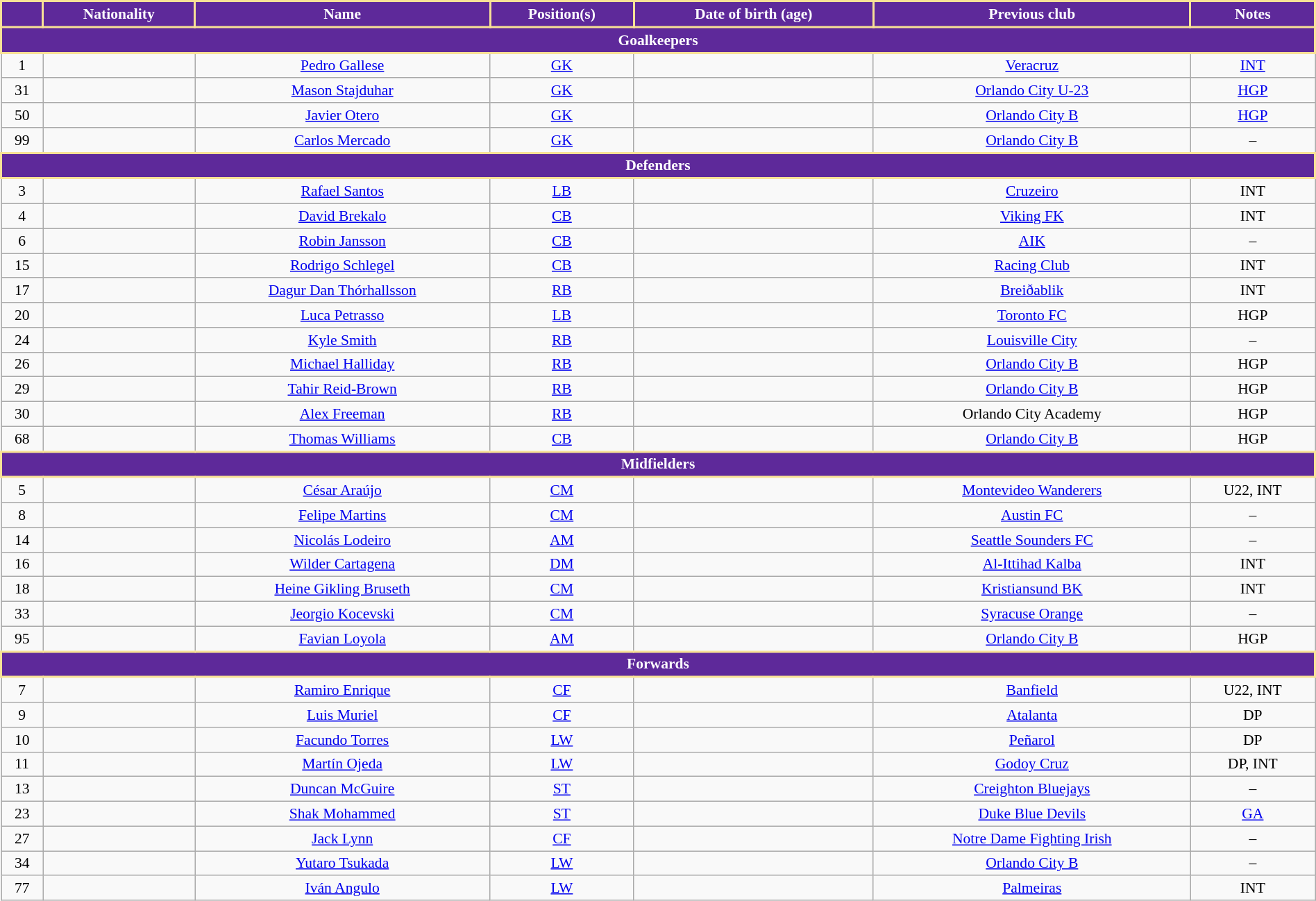<table class="wikitable" style="text-align:center; font-size:90%; width:100%;">
<tr>
<th style="background:#5E299A; color:white; border:2px solid #F8E196; text-align:center;"></th>
<th style="background:#5E299A; color:white; border:2px solid #F8E196; text-align:center;">Nationality</th>
<th style="background:#5E299A; color:white; border:2px solid #F8E196; text-align:center;">Name</th>
<th style="background:#5E299A; color:white; border:2px solid #F8E196; text-align:center;">Position(s)</th>
<th style="background:#5E299A; color:white; border:2px solid #F8E196; text-align:center;">Date of birth (age)</th>
<th style="background:#5E299A; color:white; border:2px solid #F8E196; text-align:center;">Previous club</th>
<th style="background:#5E299A; color:white; border:2px solid #F8E196; text-align:center;">Notes</th>
</tr>
<tr>
<th colspan="7" style="text-align:center; background:#5E299A; color:white; border:2px solid #F8E196;">Goalkeepers</th>
</tr>
<tr>
<td>1</td>
<td></td>
<td><a href='#'>Pedro Gallese</a></td>
<td><a href='#'>GK</a></td>
<td></td>
<td> <a href='#'>Veracruz</a></td>
<td><a href='#'>INT</a></td>
</tr>
<tr>
<td>31</td>
<td></td>
<td><a href='#'>Mason Stajduhar</a></td>
<td><a href='#'>GK</a></td>
<td></td>
<td> <a href='#'>Orlando City U-23</a></td>
<td><a href='#'>HGP</a></td>
</tr>
<tr>
<td>50</td>
<td></td>
<td><a href='#'>Javier Otero</a></td>
<td><a href='#'>GK</a></td>
<td></td>
<td> <a href='#'>Orlando City B</a></td>
<td><a href='#'>HGP</a></td>
</tr>
<tr>
<td>99</td>
<td></td>
<td><a href='#'>Carlos Mercado</a></td>
<td><a href='#'>GK</a></td>
<td></td>
<td> <a href='#'>Orlando City B</a></td>
<td>–</td>
</tr>
<tr>
<th colspan="7" style="text-align:center; background:#5E299A; color:white; border:2px solid #F8E196;">Defenders</th>
</tr>
<tr>
<td>3</td>
<td></td>
<td><a href='#'>Rafael Santos</a></td>
<td><a href='#'>LB</a></td>
<td></td>
<td> <a href='#'>Cruzeiro</a></td>
<td>INT</td>
</tr>
<tr>
<td>4</td>
<td></td>
<td><a href='#'>David Brekalo</a></td>
<td><a href='#'>CB</a></td>
<td></td>
<td> <a href='#'>Viking FK</a></td>
<td>INT</td>
</tr>
<tr>
<td>6</td>
<td></td>
<td><a href='#'>Robin Jansson</a></td>
<td><a href='#'>CB</a></td>
<td></td>
<td> <a href='#'>AIK</a></td>
<td>–</td>
</tr>
<tr>
<td>15</td>
<td></td>
<td><a href='#'>Rodrigo Schlegel</a></td>
<td><a href='#'>CB</a></td>
<td></td>
<td> <a href='#'>Racing Club</a></td>
<td>INT</td>
</tr>
<tr>
<td>17</td>
<td></td>
<td><a href='#'>Dagur Dan Thórhallsson</a></td>
<td><a href='#'>RB</a></td>
<td></td>
<td> <a href='#'>Breiðablik</a></td>
<td>INT</td>
</tr>
<tr>
<td>20</td>
<td></td>
<td><a href='#'>Luca Petrasso</a></td>
<td><a href='#'>LB</a></td>
<td></td>
<td> <a href='#'>Toronto FC</a></td>
<td>HGP</td>
</tr>
<tr>
<td>24</td>
<td></td>
<td><a href='#'>Kyle Smith</a></td>
<td><a href='#'>RB</a></td>
<td></td>
<td> <a href='#'>Louisville City</a></td>
<td>–</td>
</tr>
<tr>
<td>26</td>
<td></td>
<td><a href='#'>Michael Halliday</a></td>
<td><a href='#'>RB</a></td>
<td></td>
<td> <a href='#'>Orlando City B</a></td>
<td>HGP<br></td>
</tr>
<tr>
<td>29</td>
<td></td>
<td><a href='#'>Tahir Reid-Brown</a></td>
<td><a href='#'>RB</a></td>
<td></td>
<td> <a href='#'>Orlando City B</a></td>
<td>HGP</td>
</tr>
<tr>
<td>30</td>
<td></td>
<td><a href='#'>Alex Freeman</a></td>
<td><a href='#'>RB</a></td>
<td></td>
<td> Orlando City Academy</td>
<td>HGP</td>
</tr>
<tr>
<td>68</td>
<td></td>
<td><a href='#'>Thomas Williams</a></td>
<td><a href='#'>CB</a></td>
<td></td>
<td> <a href='#'>Orlando City B</a></td>
<td>HGP</td>
</tr>
<tr>
<th colspan="7" style="text-align:center; background:#5E299A; color:white; border:2px solid #F8E196;">Midfielders</th>
</tr>
<tr>
<td>5</td>
<td></td>
<td><a href='#'>César Araújo</a></td>
<td><a href='#'>CM</a></td>
<td></td>
<td> <a href='#'>Montevideo Wanderers</a></td>
<td>U22, INT</td>
</tr>
<tr>
<td>8</td>
<td></td>
<td><a href='#'>Felipe Martins</a></td>
<td><a href='#'>CM</a></td>
<td></td>
<td> <a href='#'>Austin FC</a></td>
<td>–</td>
</tr>
<tr>
<td>14</td>
<td></td>
<td><a href='#'>Nicolás Lodeiro</a></td>
<td><a href='#'>AM</a></td>
<td></td>
<td> <a href='#'>Seattle Sounders FC</a></td>
<td>–</td>
</tr>
<tr>
<td>16</td>
<td></td>
<td><a href='#'>Wilder Cartagena</a></td>
<td><a href='#'>DM</a></td>
<td></td>
<td> <a href='#'>Al-Ittihad Kalba</a></td>
<td>INT</td>
</tr>
<tr>
<td>18</td>
<td></td>
<td><a href='#'>Heine Gikling Bruseth</a></td>
<td><a href='#'>CM</a></td>
<td></td>
<td> <a href='#'>Kristiansund BK</a></td>
<td>INT</td>
</tr>
<tr>
<td>33</td>
<td></td>
<td><a href='#'>Jeorgio Kocevski</a></td>
<td><a href='#'>CM</a></td>
<td></td>
<td> <a href='#'>Syracuse Orange</a></td>
<td>–</td>
</tr>
<tr>
<td>95</td>
<td></td>
<td><a href='#'>Favian Loyola</a></td>
<td><a href='#'>AM</a></td>
<td></td>
<td> <a href='#'>Orlando City B</a></td>
<td>HGP</td>
</tr>
<tr>
<th colspan="7" style="text-align:center; background:#5E299A; color:white; border:2px solid #F8E196;">Forwards</th>
</tr>
<tr>
<td>7</td>
<td></td>
<td><a href='#'>Ramiro Enrique</a></td>
<td><a href='#'>CF</a></td>
<td></td>
<td> <a href='#'>Banfield</a></td>
<td>U22, INT</td>
</tr>
<tr>
<td>9</td>
<td></td>
<td><a href='#'>Luis Muriel</a></td>
<td><a href='#'>CF</a></td>
<td></td>
<td> <a href='#'>Atalanta</a></td>
<td>DP</td>
</tr>
<tr>
<td>10</td>
<td></td>
<td><a href='#'>Facundo Torres</a></td>
<td><a href='#'>LW</a></td>
<td></td>
<td> <a href='#'>Peñarol</a></td>
<td>DP</td>
</tr>
<tr>
<td>11</td>
<td></td>
<td><a href='#'>Martín Ojeda</a></td>
<td><a href='#'>LW</a></td>
<td></td>
<td> <a href='#'>Godoy Cruz</a></td>
<td>DP, INT</td>
</tr>
<tr>
<td>13</td>
<td></td>
<td><a href='#'>Duncan McGuire</a></td>
<td><a href='#'>ST</a></td>
<td></td>
<td> <a href='#'>Creighton Bluejays</a></td>
<td>–</td>
</tr>
<tr>
<td>23</td>
<td></td>
<td><a href='#'>Shak Mohammed</a></td>
<td><a href='#'>ST</a></td>
<td></td>
<td> <a href='#'>Duke Blue Devils</a></td>
<td><a href='#'>GA</a><br></td>
</tr>
<tr>
<td>27</td>
<td></td>
<td><a href='#'>Jack Lynn</a></td>
<td><a href='#'>CF</a></td>
<td></td>
<td> <a href='#'>Notre Dame Fighting Irish</a></td>
<td>–</td>
</tr>
<tr>
<td>34</td>
<td></td>
<td><a href='#'>Yutaro Tsukada</a></td>
<td><a href='#'>LW</a></td>
<td></td>
<td> <a href='#'>Orlando City B</a></td>
<td>–</td>
</tr>
<tr>
<td>77</td>
<td></td>
<td><a href='#'>Iván Angulo</a></td>
<td><a href='#'>LW</a></td>
<td></td>
<td> <a href='#'>Palmeiras</a></td>
<td>INT</td>
</tr>
</table>
